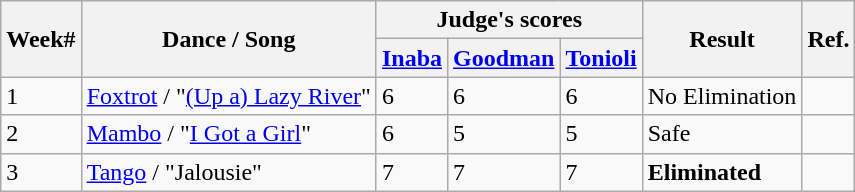<table class="wikitable">
<tr>
<th rowspan="2">Week#</th>
<th rowspan="2">Dance / Song</th>
<th colspan="3">Judge's scores</th>
<th rowspan="2">Result</th>
<th rowspan="2">Ref.</th>
</tr>
<tr>
<th><a href='#'>Inaba</a></th>
<th><a href='#'>Goodman</a></th>
<th><a href='#'>Tonioli</a></th>
</tr>
<tr>
<td>1</td>
<td><a href='#'>Foxtrot</a> / "<a href='#'>(Up a) Lazy River</a>"</td>
<td>6</td>
<td>6</td>
<td>6</td>
<td>No Elimination</td>
<td></td>
</tr>
<tr>
<td>2</td>
<td><a href='#'>Mambo</a> / "<a href='#'>I Got a Girl</a>"</td>
<td>6</td>
<td>5</td>
<td>5</td>
<td>Safe</td>
<td></td>
</tr>
<tr>
<td>3</td>
<td><a href='#'>Tango</a> / "Jalousie"</td>
<td>7</td>
<td>7</td>
<td>7</td>
<td><strong>Eliminated</strong></td>
<td></td>
</tr>
</table>
